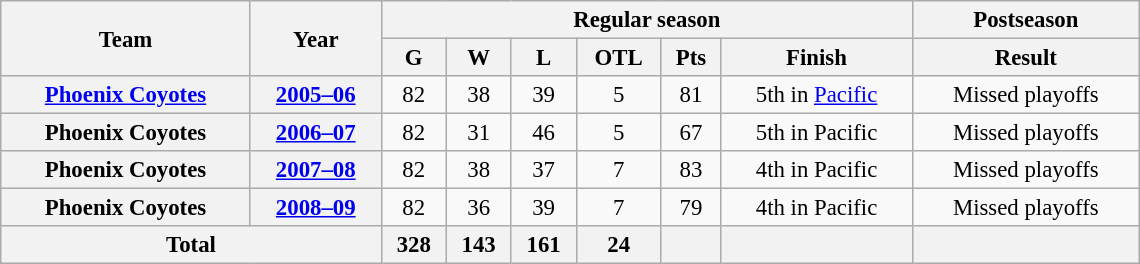<table class="wikitable" style="font-size: 95%; text-align:center; width:50em">
<tr>
<th rowspan="2">Team</th>
<th rowspan="2">Year</th>
<th colspan="6">Regular season</th>
<th>Postseason</th>
</tr>
<tr>
<th>G</th>
<th>W</th>
<th>L</th>
<th>OTL</th>
<th>Pts</th>
<th>Finish</th>
<th>Result</th>
</tr>
<tr>
<th><a href='#'>Phoenix Coyotes</a></th>
<th><a href='#'>2005–06</a></th>
<td>82</td>
<td>38</td>
<td>39</td>
<td>5</td>
<td>81</td>
<td>5th in <a href='#'>Pacific</a></td>
<td>Missed playoffs</td>
</tr>
<tr>
<th>Phoenix Coyotes</th>
<th><a href='#'>2006–07</a></th>
<td>82</td>
<td>31</td>
<td>46</td>
<td>5</td>
<td>67</td>
<td>5th in Pacific</td>
<td>Missed playoffs</td>
</tr>
<tr>
<th>Phoenix Coyotes</th>
<th><a href='#'>2007–08</a></th>
<td>82</td>
<td>38</td>
<td>37</td>
<td>7</td>
<td>83</td>
<td>4th in Pacific</td>
<td>Missed playoffs</td>
</tr>
<tr>
<th>Phoenix Coyotes</th>
<th><a href='#'>2008–09</a></th>
<td>82</td>
<td>36</td>
<td>39</td>
<td>7</td>
<td>79</td>
<td>4th in Pacific</td>
<td>Missed playoffs</td>
</tr>
<tr>
<th colspan="2">Total</th>
<th>328</th>
<th>143</th>
<th>161</th>
<th>24</th>
<th> </th>
<th> </th>
<th> </th>
</tr>
</table>
